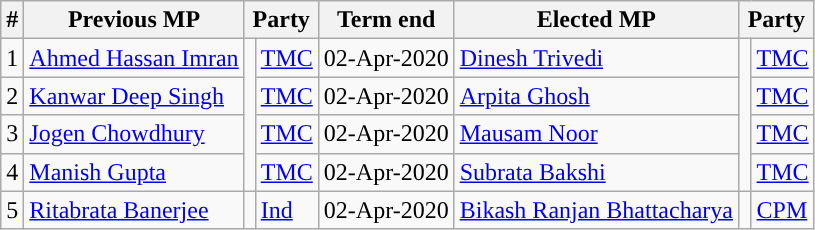<table class="wikitable sortable">
<tr>
<th>#</th>
<th>Previous MP</th>
<th colspan="2">Party</th>
<th>Term end</th>
<th>Elected MP</th>
<th colspan="2">Party</th>
</tr>
<tr>
<td>1</td>
<td><a href='#'>Ahmed Hassan Imran</a></td>
<td rowspan=4></td>
<td><a href='#'>TMC</a></td>
<td>02-Apr-2020</td>
<td><a href='#'>Dinesh Trivedi</a></td>
<td rowspan=4></td>
<td><a href='#'>TMC</a></td>
</tr>
<tr>
<td>2</td>
<td><a href='#'>Kanwar Deep Singh</a></td>
<td><a href='#'>TMC</a></td>
<td>02-Apr-2020</td>
<td><a href='#'>Arpita Ghosh</a></td>
<td><a href='#'>TMC</a></td>
</tr>
<tr>
<td>3</td>
<td><a href='#'>Jogen Chowdhury</a></td>
<td><a href='#'>TMC</a></td>
<td>02-Apr-2020</td>
<td><a href='#'>Mausam Noor</a></td>
<td><a href='#'>TMC</a></td>
</tr>
<tr>
<td>4</td>
<td><a href='#'>Manish Gupta</a></td>
<td><a href='#'>TMC</a></td>
<td>02-Apr-2020</td>
<td><a href='#'>Subrata Bakshi</a></td>
<td><a href='#'>TMC</a></td>
</tr>
<tr>
<td>5</td>
<td><a href='#'>Ritabrata Banerjee</a></td>
<td></td>
<td><a href='#'>Ind</a></td>
<td>02-Apr-2020</td>
<td><a href='#'>Bikash Ranjan Bhattacharya</a></td>
<td width="1px"></td>
<td><a href='#'>CPM</a></td>
</tr>
</table>
